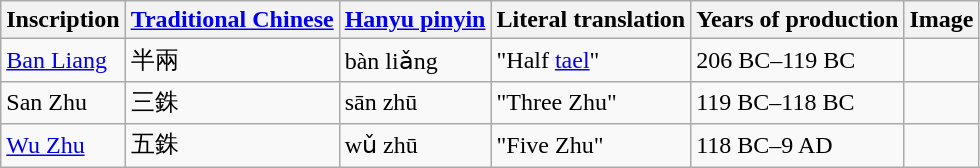<table class="wikitable">
<tr>
<th>Inscription</th>
<th><a href='#'>Traditional Chinese</a></th>
<th><a href='#'>Hanyu pinyin</a></th>
<th>Literal translation</th>
<th>Years of production</th>
<th>Image</th>
</tr>
<tr>
<td><a href='#'>Ban Liang</a></td>
<td>半兩</td>
<td>bàn liǎng</td>
<td>"Half <a href='#'>tael</a>"</td>
<td>206 BC–119 BC</td>
<td></td>
</tr>
<tr>
<td>San Zhu</td>
<td>三銖</td>
<td>sān zhū</td>
<td>"Three Zhu"</td>
<td>119 BC–118 BC</td>
<td></td>
</tr>
<tr>
<td><a href='#'>Wu Zhu</a></td>
<td>五銖</td>
<td>wǔ zhū</td>
<td>"Five Zhu"</td>
<td>118 BC–9 AD</td>
<td></td>
</tr>
</table>
